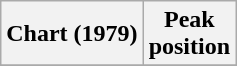<table class="wikitable plainrowheaders" style="text-align:center">
<tr>
<th scope="col">Chart (1979)</th>
<th scope="col">Peak<br>position</th>
</tr>
<tr>
</tr>
</table>
